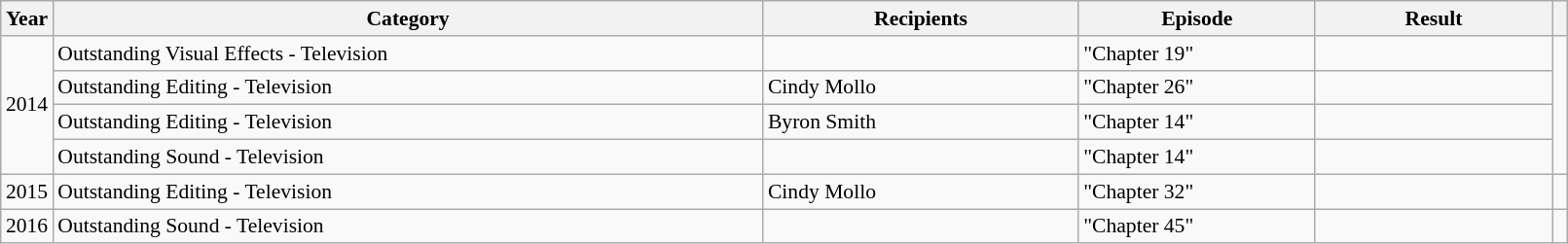<table class="wikitable plainrowheaders" style="font-size: 90%" width=85%>
<tr>
<th scope="col" style="width:2%;">Year</th>
<th scope="col" style="width:45%;">Category</th>
<th scope="col" style="width:20%;">Recipients</th>
<th scope="col" style="width:15%;">Episode</th>
<th scope="col" style="width:15%;">Result</th>
<th scope="col" class="unsortable" style="width:1%;"></th>
</tr>
<tr>
<td rowspan=4 style="text-align:center;">2014</td>
<td>Outstanding Visual Effects - Television</td>
<td></td>
<td>"Chapter 19"</td>
<td></td>
<td rowspan=4 style="text-align:center;"></td>
</tr>
<tr>
<td>Outstanding Editing - Television</td>
<td>Cindy Mollo</td>
<td>"Chapter 26"</td>
<td></td>
</tr>
<tr>
<td>Outstanding Editing - Television</td>
<td>Byron Smith</td>
<td>"Chapter 14"</td>
<td></td>
</tr>
<tr>
<td>Outstanding Sound - Television</td>
<td></td>
<td>"Chapter 14"</td>
<td></td>
</tr>
<tr>
<td style="text-align:center;">2015</td>
<td>Outstanding Editing - Television</td>
<td>Cindy Mollo</td>
<td>"Chapter 32"</td>
<td></td>
<td style="text-align:center;"></td>
</tr>
<tr>
<td style="text-align:center;">2016</td>
<td>Outstanding Sound - Television</td>
<td></td>
<td>"Chapter 45"</td>
<td></td>
<td style="text-align:center;"></td>
</tr>
</table>
